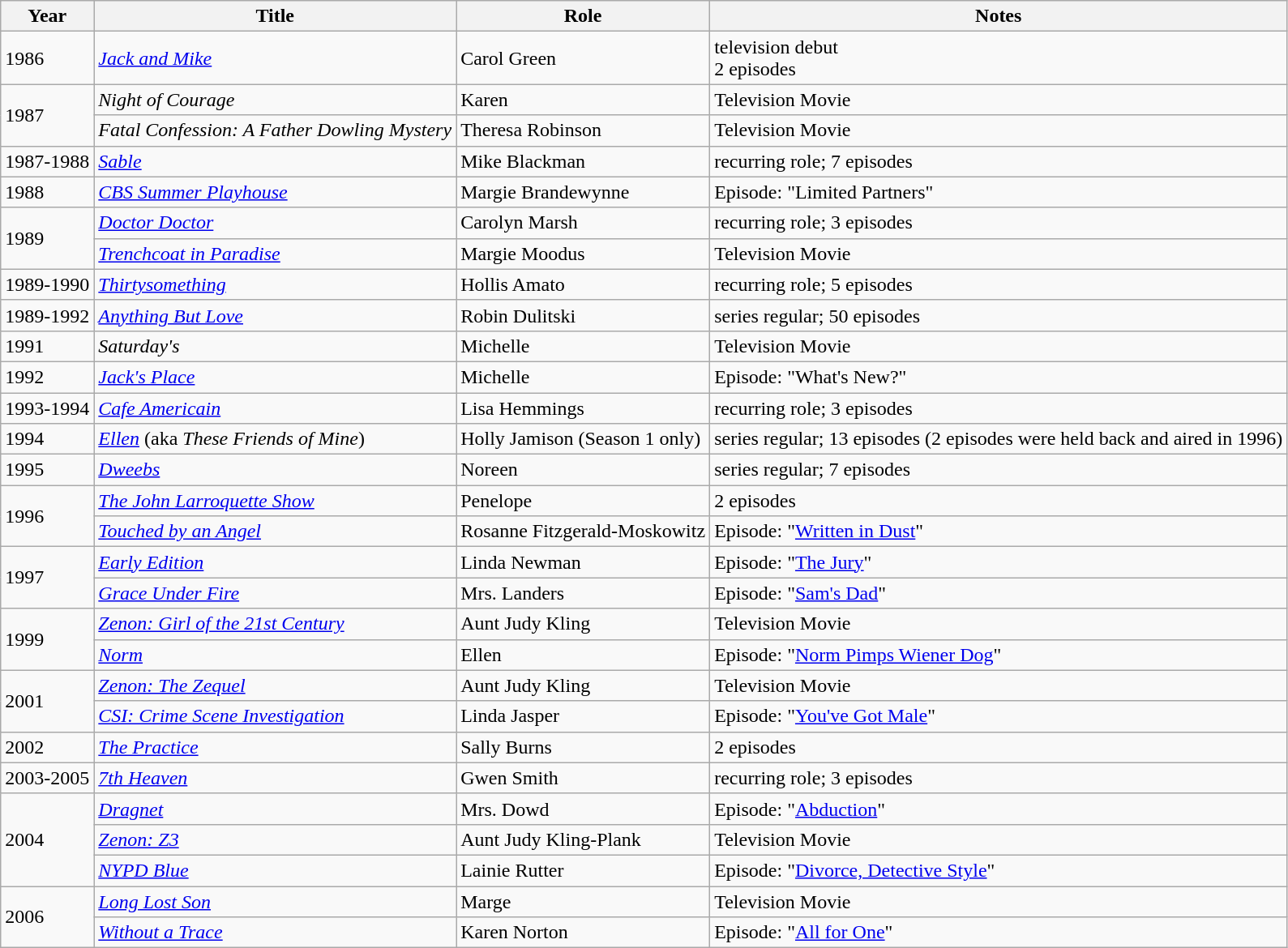<table class="wikitable">
<tr>
<th>Year</th>
<th>Title</th>
<th>Role</th>
<th>Notes</th>
</tr>
<tr>
<td>1986</td>
<td><em><a href='#'>Jack and Mike</a></em></td>
<td>Carol Green</td>
<td>television debut<br>2 episodes</td>
</tr>
<tr>
<td rowspan="2">1987</td>
<td><em>Night of Courage</em></td>
<td>Karen</td>
<td>Television Movie</td>
</tr>
<tr>
<td><em>Fatal Confession: A Father Dowling Mystery</em></td>
<td>Theresa Robinson</td>
<td>Television Movie</td>
</tr>
<tr>
<td>1987-1988</td>
<td><em><a href='#'>Sable</a></em></td>
<td>Mike Blackman</td>
<td>recurring role; 7 episodes</td>
</tr>
<tr>
<td>1988</td>
<td><em><a href='#'>CBS Summer Playhouse</a></em></td>
<td>Margie Brandewynne</td>
<td>Episode: "Limited Partners"</td>
</tr>
<tr>
<td rowspan="2">1989</td>
<td><em><a href='#'>Doctor Doctor</a></em></td>
<td>Carolyn Marsh</td>
<td>recurring role; 3 episodes</td>
</tr>
<tr>
<td><em><a href='#'>Trenchcoat in Paradise</a></em></td>
<td>Margie Moodus</td>
<td>Television Movie</td>
</tr>
<tr>
<td>1989-1990</td>
<td><em><a href='#'>Thirtysomething</a></em></td>
<td>Hollis Amato</td>
<td>recurring role; 5 episodes</td>
</tr>
<tr>
<td>1989-1992</td>
<td><em><a href='#'>Anything But Love</a></em></td>
<td>Robin Dulitski</td>
<td>series regular; 50 episodes</td>
</tr>
<tr>
<td>1991</td>
<td><em>Saturday's</em></td>
<td>Michelle</td>
<td>Television Movie</td>
</tr>
<tr>
<td>1992</td>
<td><em><a href='#'>Jack's Place</a></em></td>
<td>Michelle</td>
<td>Episode: "What's New?"</td>
</tr>
<tr>
<td>1993-1994</td>
<td><em><a href='#'>Cafe Americain</a></em></td>
<td>Lisa Hemmings</td>
<td>recurring role; 3 episodes</td>
</tr>
<tr>
<td>1994</td>
<td><em><a href='#'>Ellen</a></em> (aka <em>These Friends of Mine</em>)</td>
<td>Holly Jamison (Season 1 only)</td>
<td>series regular; 13 episodes (2 episodes were held back and aired in 1996)</td>
</tr>
<tr>
<td>1995</td>
<td><em><a href='#'>Dweebs</a></em></td>
<td>Noreen</td>
<td>series regular; 7 episodes</td>
</tr>
<tr>
<td rowspan="2">1996</td>
<td><em><a href='#'>The John Larroquette Show</a></em></td>
<td>Penelope</td>
<td>2 episodes</td>
</tr>
<tr>
<td><em><a href='#'>Touched by an Angel</a></em></td>
<td>Rosanne Fitzgerald-Moskowitz</td>
<td>Episode: "<a href='#'>Written in Dust</a>"</td>
</tr>
<tr>
<td rowspan="2">1997</td>
<td><em><a href='#'>Early Edition</a></em></td>
<td>Linda Newman</td>
<td>Episode: "<a href='#'>The Jury</a>"</td>
</tr>
<tr>
<td><em><a href='#'>Grace Under Fire</a></em></td>
<td>Mrs. Landers</td>
<td>Episode: "<a href='#'>Sam's Dad</a>"</td>
</tr>
<tr>
<td rowspan="2">1999</td>
<td><em><a href='#'>Zenon: Girl of the 21st Century</a></em></td>
<td>Aunt Judy Kling</td>
<td>Television Movie</td>
</tr>
<tr>
<td><em><a href='#'>Norm</a></em></td>
<td>Ellen</td>
<td>Episode: "<a href='#'>Norm Pimps Wiener Dog</a>"</td>
</tr>
<tr>
<td rowspan="2">2001</td>
<td><em><a href='#'>Zenon: The Zequel</a></em></td>
<td>Aunt Judy Kling</td>
<td>Television Movie</td>
</tr>
<tr>
<td><em><a href='#'>CSI: Crime Scene Investigation</a></em></td>
<td>Linda Jasper</td>
<td>Episode: "<a href='#'>You've Got Male</a>"</td>
</tr>
<tr>
<td>2002</td>
<td><em><a href='#'>The Practice</a></em></td>
<td>Sally Burns</td>
<td>2 episodes</td>
</tr>
<tr>
<td>2003-2005</td>
<td><em><a href='#'>7th Heaven</a></em></td>
<td>Gwen Smith</td>
<td>recurring role; 3 episodes</td>
</tr>
<tr>
<td rowspan="3">2004</td>
<td><em><a href='#'>Dragnet</a></em></td>
<td>Mrs. Dowd</td>
<td>Episode: "<a href='#'>Abduction</a>"</td>
</tr>
<tr>
<td><em><a href='#'>Zenon: Z3</a></em></td>
<td>Aunt Judy Kling-Plank</td>
<td>Television Movie</td>
</tr>
<tr>
<td><em><a href='#'>NYPD Blue</a></em></td>
<td>Lainie Rutter</td>
<td>Episode: "<a href='#'>Divorce, Detective Style</a>"</td>
</tr>
<tr>
<td rowspan="2">2006</td>
<td><em><a href='#'>Long Lost Son</a></em></td>
<td>Marge</td>
<td>Television Movie</td>
</tr>
<tr>
<td><em><a href='#'>Without a Trace</a></em></td>
<td>Karen Norton</td>
<td>Episode: "<a href='#'>All for One</a>"</td>
</tr>
</table>
